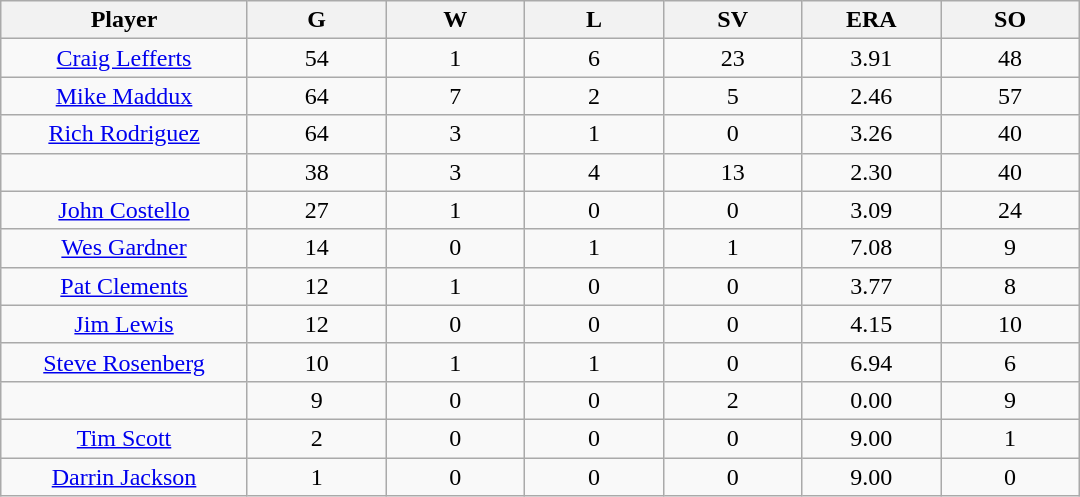<table class="wikitable sortable">
<tr>
<th bgcolor="#DDDDFF" width="16%">Player</th>
<th bgcolor="#DDDDFF" width="9%">G</th>
<th bgcolor="#DDDDFF" width="9%">W</th>
<th bgcolor="#DDDDFF" width="9%">L</th>
<th bgcolor="#DDDDFF" width="9%">SV</th>
<th bgcolor="#DDDDFF" width="9%">ERA</th>
<th bgcolor="#DDDDFF" width="9%">SO</th>
</tr>
<tr align="center">
<td><a href='#'>Craig Lefferts</a></td>
<td>54</td>
<td>1</td>
<td>6</td>
<td>23</td>
<td>3.91</td>
<td>48</td>
</tr>
<tr align=center>
<td><a href='#'>Mike Maddux</a></td>
<td>64</td>
<td>7</td>
<td>2</td>
<td>5</td>
<td>2.46</td>
<td>57</td>
</tr>
<tr align=center>
<td><a href='#'>Rich Rodriguez</a></td>
<td>64</td>
<td>3</td>
<td>1</td>
<td>0</td>
<td>3.26</td>
<td>40</td>
</tr>
<tr align=center>
<td></td>
<td>38</td>
<td>3</td>
<td>4</td>
<td>13</td>
<td>2.30</td>
<td>40</td>
</tr>
<tr align="center">
<td><a href='#'>John Costello</a></td>
<td>27</td>
<td>1</td>
<td>0</td>
<td>0</td>
<td>3.09</td>
<td>24</td>
</tr>
<tr align=center>
<td><a href='#'>Wes Gardner</a></td>
<td>14</td>
<td>0</td>
<td>1</td>
<td>1</td>
<td>7.08</td>
<td>9</td>
</tr>
<tr align=center>
<td><a href='#'>Pat Clements</a></td>
<td>12</td>
<td>1</td>
<td>0</td>
<td>0</td>
<td>3.77</td>
<td>8</td>
</tr>
<tr align=center>
<td><a href='#'>Jim Lewis</a></td>
<td>12</td>
<td>0</td>
<td>0</td>
<td>0</td>
<td>4.15</td>
<td>10</td>
</tr>
<tr align=center>
<td><a href='#'>Steve Rosenberg</a></td>
<td>10</td>
<td>1</td>
<td>1</td>
<td>0</td>
<td>6.94</td>
<td>6</td>
</tr>
<tr align=center>
<td></td>
<td>9</td>
<td>0</td>
<td>0</td>
<td>2</td>
<td>0.00</td>
<td>9</td>
</tr>
<tr align="center">
<td><a href='#'>Tim Scott</a></td>
<td>2</td>
<td>0</td>
<td>0</td>
<td>0</td>
<td>9.00</td>
<td>1</td>
</tr>
<tr align=center>
<td><a href='#'>Darrin Jackson</a></td>
<td>1</td>
<td>0</td>
<td>0</td>
<td>0</td>
<td>9.00</td>
<td>0</td>
</tr>
</table>
